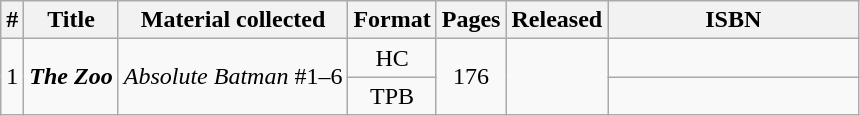<table class="wikitable">
<tr>
<th width="4px">#</th>
<th>Title</th>
<th>Material collected</th>
<th class="unsortable">Format</th>
<th>Pages</th>
<th>Released</th>
<th class="unsortable" style="width: 10em;">ISBN</th>
</tr>
<tr>
<td rowspan=2>1</td>
<td rowspan=2><strong><em>The Zoo</em></strong></td>
<td rowspan=2><em>Absolute Batman</em> #1–6</td>
<td style="text-align: center;">HC</td>
<td rowspan=2 style="text-align: center;">176</td>
<td rowspan=2></td>
<td></td>
</tr>
<tr>
<td style="text-align: center;">TPB</td>
<td></td>
</tr>
</table>
